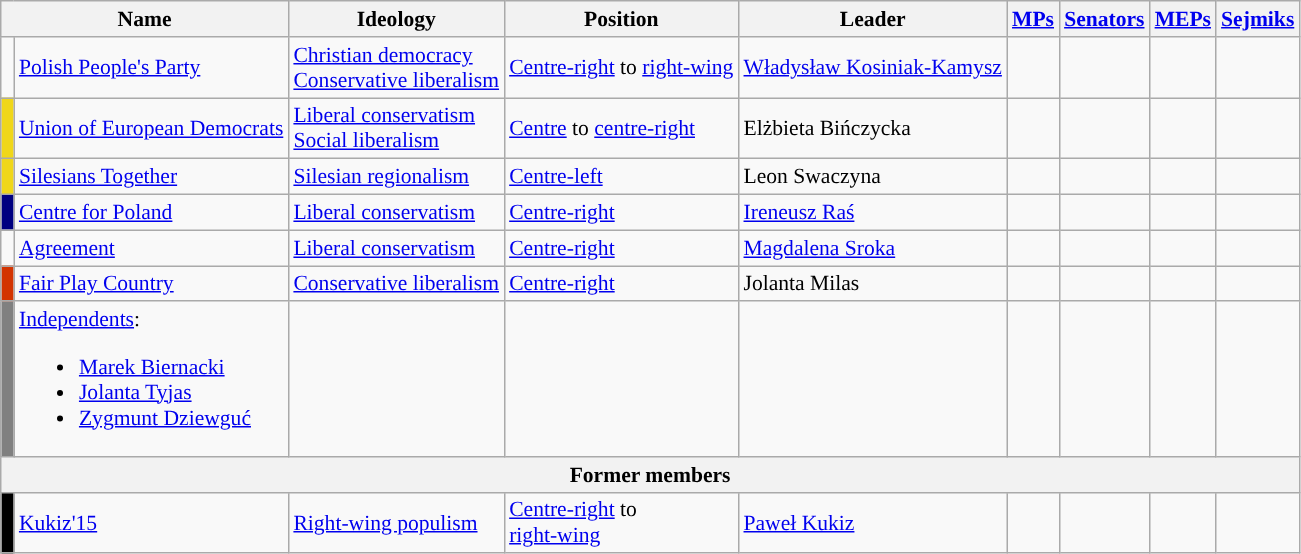<table class="wikitable" style="font-size:90%;">
<tr>
<th colspan="2">Name</th>
<th>Ideology</th>
<th>Position</th>
<th>Leader</th>
<th><a href='#'>MPs</a></th>
<th><a href='#'>Senators</a></th>
<th><a href='#'>MEPs</a></th>
<th><a href='#'>Sejmiks</a></th>
</tr>
<tr>
<td style="width:2px;background:"></td>
<td><a href='#'>Polish People's Party</a></td>
<td><a href='#'>Christian democracy</a><br><a href='#'>Conservative liberalism</a></td>
<td><a href='#'>Centre-right</a> to <a href='#'>right-wing</a></td>
<td><a href='#'>Władysław Kosiniak-Kamysz</a></td>
<td></td>
<td></td>
<td></td>
<td></td>
</tr>
<tr>
<td style="width:2px;background:#F0D719;"></td>
<td><a href='#'>Union of European Democrats</a></td>
<td><a href='#'>Liberal conservatism</a><br><a href='#'>Social liberalism</a></td>
<td><a href='#'>Centre</a> to <a href='#'>centre-right</a></td>
<td>Elżbieta Bińczycka</td>
<td></td>
<td></td>
<td></td>
<td></td>
</tr>
<tr>
<td style="width:2px;background:#F0D719;"></td>
<td><a href='#'>Silesians Together</a></td>
<td><a href='#'>Silesian regionalism</a></td>
<td><a href='#'>Centre-left</a></td>
<td>Leon Swaczyna</td>
<td></td>
<td></td>
<td></td>
<td></td>
</tr>
<tr>
<td style="width:2px;background:#000080;"></td>
<td><a href='#'>Centre for Poland</a></td>
<td><a href='#'>Liberal conservatism</a></td>
<td><a href='#'>Centre-right</a></td>
<td><a href='#'>Ireneusz Raś</a></td>
<td></td>
<td></td>
<td></td>
<td></td>
</tr>
<tr>
<td style="width:2px;background:"></td>
<td><a href='#'>Agreement</a></td>
<td><a href='#'>Liberal conservatism</a></td>
<td><a href='#'>Centre-right</a></td>
<td><a href='#'>Magdalena Sroka</a></td>
<td></td>
<td></td>
<td></td>
<td></td>
</tr>
<tr>
<td style="width:2px;background:#D33401;"></td>
<td><a href='#'>Fair Play Country</a></td>
<td><a href='#'>Conservative liberalism</a></td>
<td><a href='#'>Centre-right</a></td>
<td>Jolanta Milas</td>
<td></td>
<td></td>
<td></td>
<td></td>
</tr>
<tr>
<td style="width:2px;background:grey;"></td>
<td><a href='#'>Independents</a>:<br><ul><li><a href='#'>Marek Biernacki</a></li><li><a href='#'>Jolanta Tyjas</a></li><li><a href='#'>Zygmunt Dziewguć</a></li></ul></td>
<td></td>
<td></td>
<td></td>
<td></td>
<td></td>
<td></td>
<td></td>
</tr>
<tr>
<th colspan="9">Former members</th>
</tr>
<tr>
<td style="width:2px;background:black;"></td>
<td><a href='#'>Kukiz'15</a></td>
<td><a href='#'>Right-wing populism</a></td>
<td><a href='#'>Centre-right</a> to<br><a href='#'>right-wing</a></td>
<td><a href='#'>Paweł Kukiz</a></td>
<td></td>
<td></td>
<td></td>
<td></td>
</tr>
</table>
